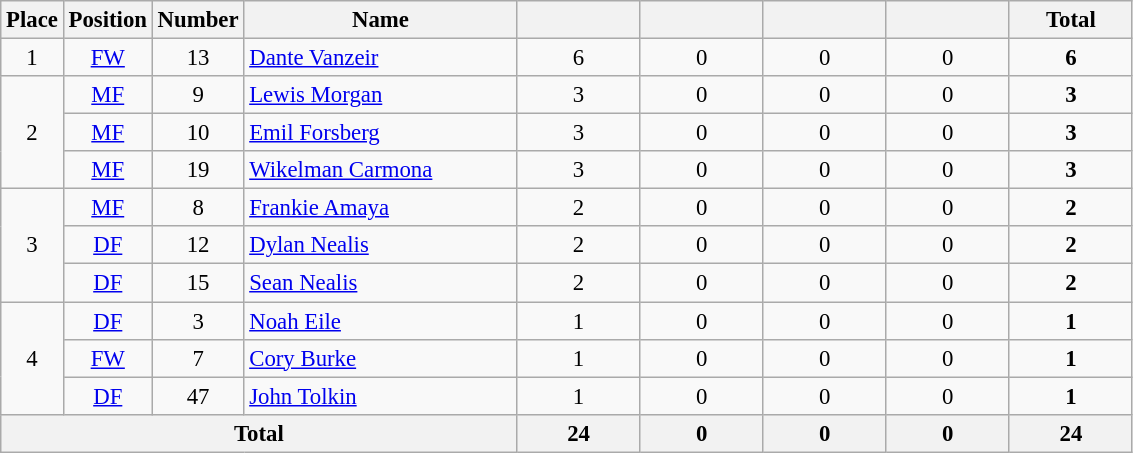<table class="wikitable" style="font-size: 95%; text-align: center;">
<tr>
<th width=30>Place</th>
<th width=30>Position</th>
<th width=30>Number</th>
<th width=175>Name</th>
<th width=75></th>
<th width=75></th>
<th width=75></th>
<th width=75></th>
<th width=75>Total</th>
</tr>
<tr>
<td>1</td>
<td><a href='#'>FW</a></td>
<td>13</td>
<td align="left"> <a href='#'>Dante Vanzeir</a></td>
<td>6</td>
<td>0</td>
<td>0</td>
<td>0</td>
<td><strong>6</strong></td>
</tr>
<tr>
<td rowspan="3">2</td>
<td><a href='#'>MF</a></td>
<td>9</td>
<td align="left"> <a href='#'>Lewis Morgan</a></td>
<td>3</td>
<td>0</td>
<td>0</td>
<td>0</td>
<td><strong>3</strong></td>
</tr>
<tr>
<td><a href='#'>MF</a></td>
<td>10</td>
<td align="left"> <a href='#'>Emil Forsberg</a></td>
<td>3</td>
<td>0</td>
<td>0</td>
<td>0</td>
<td><strong>3</strong></td>
</tr>
<tr>
<td><a href='#'>MF</a></td>
<td>19</td>
<td align="left"> <a href='#'>Wikelman Carmona</a></td>
<td>3</td>
<td>0</td>
<td>0</td>
<td>0</td>
<td><strong>3</strong></td>
</tr>
<tr>
<td rowspan="3">3</td>
<td><a href='#'>MF</a></td>
<td>8</td>
<td align="left"> <a href='#'>Frankie Amaya</a></td>
<td>2</td>
<td>0</td>
<td>0</td>
<td>0</td>
<td><strong>2</strong></td>
</tr>
<tr>
<td><a href='#'>DF</a></td>
<td>12</td>
<td align="left"> <a href='#'>Dylan Nealis</a></td>
<td>2</td>
<td>0</td>
<td>0</td>
<td>0</td>
<td><strong>2</strong></td>
</tr>
<tr>
<td><a href='#'>DF</a></td>
<td>15</td>
<td align="left"> <a href='#'>Sean Nealis</a></td>
<td>2</td>
<td>0</td>
<td>0</td>
<td>0</td>
<td><strong>2</strong></td>
</tr>
<tr>
<td rowspan="3">4</td>
<td><a href='#'>DF</a></td>
<td>3</td>
<td align="left"> <a href='#'>Noah Eile</a></td>
<td>1</td>
<td>0</td>
<td>0</td>
<td>0</td>
<td><strong>1</strong></td>
</tr>
<tr>
<td><a href='#'>FW</a></td>
<td>7</td>
<td align="left"> <a href='#'>Cory Burke</a></td>
<td>1</td>
<td>0</td>
<td>0</td>
<td>0</td>
<td><strong>1</strong></td>
</tr>
<tr>
<td><a href='#'>DF</a></td>
<td>47</td>
<td align="left"> <a href='#'>John Tolkin</a></td>
<td>1</td>
<td>0</td>
<td>0</td>
<td>0</td>
<td><strong>1</strong></td>
</tr>
<tr>
<th colspan="4">Total</th>
<th>24</th>
<th>0</th>
<th>0</th>
<th>0</th>
<th>24</th>
</tr>
</table>
